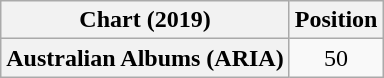<table class="wikitable plainrowheaders" style="text-align:center">
<tr>
<th scope="col">Chart (2019)</th>
<th scope="col">Position</th>
</tr>
<tr>
<th scope="row">Australian Albums (ARIA)</th>
<td>50</td>
</tr>
</table>
